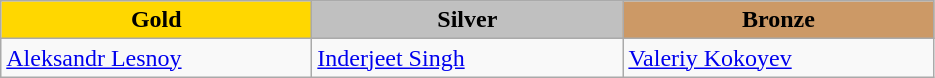<table class="wikitable" style="text-align:left">
<tr align="center">
<td width=200 bgcolor=gold><strong>Gold</strong></td>
<td width=200 bgcolor=silver><strong>Silver</strong></td>
<td width=200 bgcolor=CC9966><strong>Bronze</strong></td>
</tr>
<tr>
<td><a href='#'>Aleksandr Lesnoy</a><br><em></em></td>
<td><a href='#'>Inderjeet Singh</a><br><em></em></td>
<td><a href='#'>Valeriy Kokoyev</a><br><em></em></td>
</tr>
</table>
